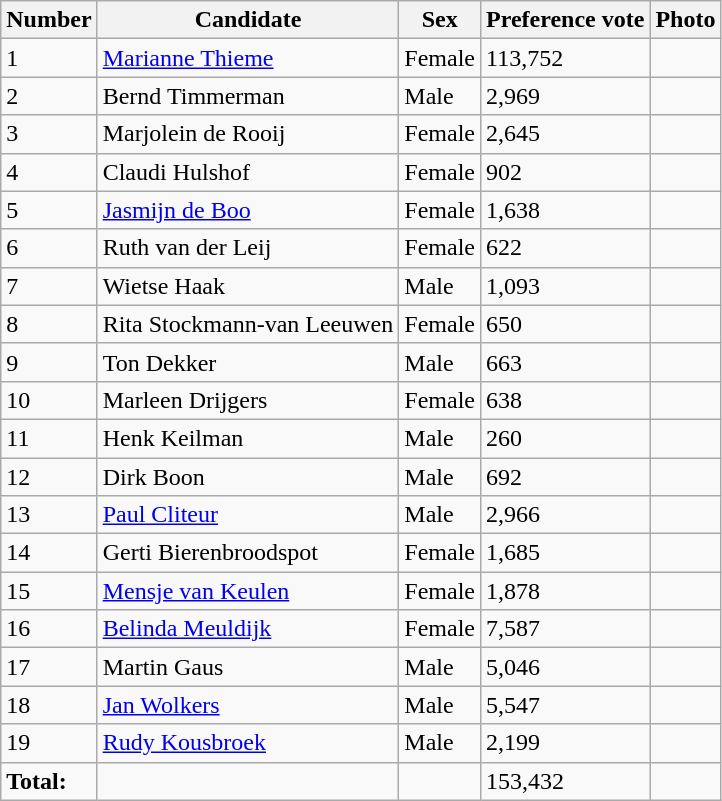<table class="wikitable vatop">
<tr>
<th>Number</th>
<th>Candidate</th>
<th>Sex</th>
<th>Preference vote</th>
<th>Photo</th>
</tr>
<tr>
<td>1</td>
<td><a href='#'>Marianne Thieme</a></td>
<td>Female</td>
<td>113,752</td>
<td></td>
</tr>
<tr>
<td>2</td>
<td>Bernd Timmerman</td>
<td>Male</td>
<td>2,969</td>
<td></td>
</tr>
<tr>
<td>3</td>
<td>Marjolein de Rooij</td>
<td>Female</td>
<td>2,645</td>
<td></td>
</tr>
<tr>
<td>4</td>
<td>Claudi Hulshof</td>
<td>Female</td>
<td>902</td>
<td></td>
</tr>
<tr>
<td>5</td>
<td><a href='#'>Jasmijn de Boo</a></td>
<td>Female</td>
<td>1,638</td>
<td></td>
</tr>
<tr>
<td>6</td>
<td>Ruth van der Leij</td>
<td>Female</td>
<td>622</td>
<td></td>
</tr>
<tr>
<td>7</td>
<td>Wietse Haak</td>
<td>Male</td>
<td>1,093</td>
<td></td>
</tr>
<tr>
<td>8</td>
<td>Rita Stockmann-van Leeuwen</td>
<td>Female</td>
<td>650</td>
<td></td>
</tr>
<tr>
<td>9</td>
<td>Ton Dekker</td>
<td>Male</td>
<td>663</td>
<td></td>
</tr>
<tr>
<td>10</td>
<td>Marleen Drijgers</td>
<td>Female</td>
<td>638</td>
<td></td>
</tr>
<tr>
<td>11</td>
<td>Henk Keilman</td>
<td>Male</td>
<td>260</td>
<td></td>
</tr>
<tr>
<td>12</td>
<td>Dirk Boon</td>
<td>Male</td>
<td>692</td>
<td></td>
</tr>
<tr>
<td>13</td>
<td><a href='#'>Paul Cliteur</a></td>
<td>Male</td>
<td>2,966</td>
<td></td>
</tr>
<tr>
<td>14</td>
<td>Gerti Bierenbroodspot</td>
<td>Female</td>
<td>1,685</td>
<td></td>
</tr>
<tr>
<td>15</td>
<td><a href='#'>Mensje van Keulen</a></td>
<td>Female</td>
<td>1,878</td>
<td></td>
</tr>
<tr>
<td>16</td>
<td><a href='#'>Belinda Meuldijk</a></td>
<td>Female</td>
<td>7,587</td>
<td></td>
</tr>
<tr>
<td>17</td>
<td>Martin Gaus</td>
<td>Male</td>
<td>5,046</td>
<td></td>
</tr>
<tr>
<td>18</td>
<td><a href='#'>Jan Wolkers</a></td>
<td>Male</td>
<td>5,547</td>
<td></td>
</tr>
<tr>
<td>19</td>
<td><a href='#'>Rudy Kousbroek</a></td>
<td>Male</td>
<td>2,199</td>
<td></td>
</tr>
<tr>
<td><strong>Total:</strong></td>
<td></td>
<td></td>
<td>153,432</td>
<td></td>
</tr>
</table>
